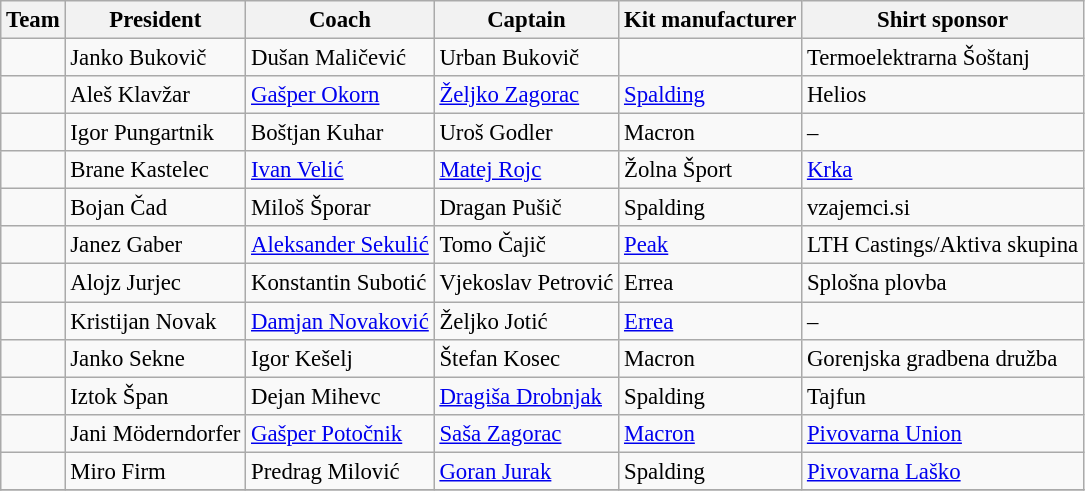<table class="wikitable sortable" style="font-size:95%; text-align: left;">
<tr>
<th>Team</th>
<th>President</th>
<th>Coach</th>
<th>Captain</th>
<th>Kit manufacturer</th>
<th>Shirt sponsor</th>
</tr>
<tr>
<td></td>
<td> Janko Bukovič</td>
<td> Dušan Maličević</td>
<td> Urban Bukovič</td>
<td></td>
<td>Termoelektrarna Šoštanj</td>
</tr>
<tr>
<td></td>
<td> Aleš Klavžar</td>
<td> <a href='#'>Gašper Okorn</a></td>
<td> <a href='#'>Željko Zagorac</a></td>
<td><a href='#'>Spalding</a></td>
<td>Helios</td>
</tr>
<tr>
<td></td>
<td> Igor Pungartnik</td>
<td> Boštjan Kuhar</td>
<td> Uroš Godler</td>
<td>Macron</td>
<td>–</td>
</tr>
<tr>
<td></td>
<td> Brane Kastelec</td>
<td> <a href='#'>Ivan Velić</a></td>
<td> <a href='#'>Matej Rojc</a></td>
<td>Žolna Šport</td>
<td><a href='#'>Krka</a></td>
</tr>
<tr>
<td></td>
<td> Bojan Čad</td>
<td> Miloš Šporar</td>
<td> Dragan Pušič</td>
<td>Spalding</td>
<td>vzajemci.si</td>
</tr>
<tr>
<td></td>
<td> Janez Gaber</td>
<td> <a href='#'>Aleksander Sekulić</a></td>
<td> Tomo Čajič</td>
<td><a href='#'>Peak</a></td>
<td>LTH Castings/Aktiva skupina</td>
</tr>
<tr>
<td></td>
<td> Alojz Jurjec</td>
<td> Konstantin Subotić</td>
<td> Vjekoslav Petrović</td>
<td>Errea</td>
<td>Splošna plovba</td>
</tr>
<tr>
<td></td>
<td> Kristijan Novak</td>
<td> <a href='#'>Damjan Novaković</a></td>
<td> Željko Jotić</td>
<td><a href='#'>Errea</a></td>
<td>–</td>
</tr>
<tr>
<td></td>
<td> Janko Sekne</td>
<td> Igor Kešelj</td>
<td> Štefan Kosec</td>
<td>Macron</td>
<td>Gorenjska gradbena družba</td>
</tr>
<tr>
<td></td>
<td> Iztok Špan</td>
<td> Dejan Mihevc</td>
<td> <a href='#'>Dragiša Drobnjak</a></td>
<td>Spalding</td>
<td>Tajfun</td>
</tr>
<tr>
<td></td>
<td> Jani Möderndorfer</td>
<td> <a href='#'>Gašper Potočnik</a></td>
<td> <a href='#'>Saša Zagorac</a></td>
<td><a href='#'>Macron</a></td>
<td><a href='#'>Pivovarna Union</a></td>
</tr>
<tr>
<td></td>
<td> Miro Firm</td>
<td> Predrag Milović</td>
<td> <a href='#'>Goran Jurak</a></td>
<td>Spalding</td>
<td><a href='#'>Pivovarna Laško</a></td>
</tr>
<tr>
</tr>
</table>
